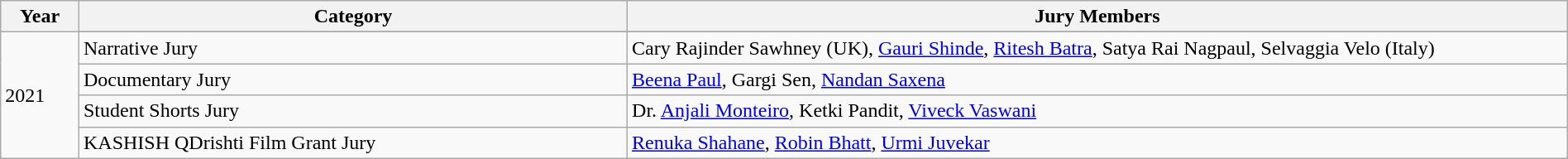<table class="wikitable sortable" style="width:100%">
<tr>
<th width="5%">Year</th>
<th width="*">Category</th>
<th width="60%">Jury Members</th>
</tr>
<tr>
<td rowspan="6">2021<br></td>
</tr>
<tr>
<td>Narrative Jury</td>
<td>Cary Rajinder Sawhney (UK), <a href='#'>Gauri Shinde</a>, <a href='#'>Ritesh Batra</a>, Satya Rai Nagpaul, Selvaggia Velo (Italy)</td>
</tr>
<tr>
<td>Documentary Jury</td>
<td><a href='#'>Beena Paul</a>, Gargi Sen, <a href='#'>Nandan Saxena</a></td>
</tr>
<tr>
<td>Student Shorts Jury</td>
<td>Dr. <a href='#'>Anjali Monteiro</a>, Ketki Pandit, <a href='#'>Viveck Vaswani</a></td>
</tr>
<tr>
<td>KASHISH QDrishti Film Grant Jury</td>
<td><a href='#'>Renuka Shahane</a>, <a href='#'>Robin Bhatt</a>, <a href='#'>Urmi Juvekar</a></td>
</tr>
</table>
